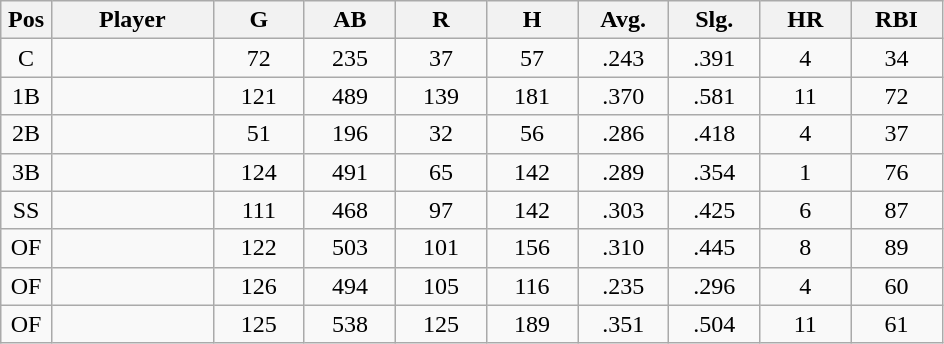<table class="wikitable sortable">
<tr>
<th bgcolor="#DDDDFF" width="5%">Pos</th>
<th bgcolor="#DDDDFF" width="16%">Player</th>
<th bgcolor="#DDDDFF" width="9%">G</th>
<th bgcolor="#DDDDFF" width="9%">AB</th>
<th bgcolor="#DDDDFF" width="9%">R</th>
<th bgcolor="#DDDDFF" width="9%">H</th>
<th bgcolor="#DDDDFF" width="9%">Avg.</th>
<th bgcolor="#DDDDFF" width="9%">Slg.</th>
<th bgcolor="#DDDDFF" width="9%">HR</th>
<th bgcolor="#DDDDFF" width="9%">RBI</th>
</tr>
<tr align="center">
<td>C</td>
<td></td>
<td>72</td>
<td>235</td>
<td>37</td>
<td>57</td>
<td>.243</td>
<td>.391</td>
<td>4</td>
<td>34</td>
</tr>
<tr align="center">
<td>1B</td>
<td></td>
<td>121</td>
<td>489</td>
<td>139</td>
<td>181</td>
<td>.370</td>
<td>.581</td>
<td>11</td>
<td>72</td>
</tr>
<tr align="center">
<td>2B</td>
<td></td>
<td>51</td>
<td>196</td>
<td>32</td>
<td>56</td>
<td>.286</td>
<td>.418</td>
<td>4</td>
<td>37</td>
</tr>
<tr align="center">
<td>3B</td>
<td></td>
<td>124</td>
<td>491</td>
<td>65</td>
<td>142</td>
<td>.289</td>
<td>.354</td>
<td>1</td>
<td>76</td>
</tr>
<tr align="center">
<td>SS</td>
<td></td>
<td>111</td>
<td>468</td>
<td>97</td>
<td>142</td>
<td>.303</td>
<td>.425</td>
<td>6</td>
<td>87</td>
</tr>
<tr align="center">
<td>OF</td>
<td></td>
<td>122</td>
<td>503</td>
<td>101</td>
<td>156</td>
<td>.310</td>
<td>.445</td>
<td>8</td>
<td>89</td>
</tr>
<tr align="center">
<td>OF</td>
<td></td>
<td>126</td>
<td>494</td>
<td>105</td>
<td>116</td>
<td>.235</td>
<td>.296</td>
<td>4</td>
<td>60</td>
</tr>
<tr align="center">
<td>OF</td>
<td></td>
<td>125</td>
<td>538</td>
<td>125</td>
<td>189</td>
<td>.351</td>
<td>.504</td>
<td>11</td>
<td>61</td>
</tr>
</table>
